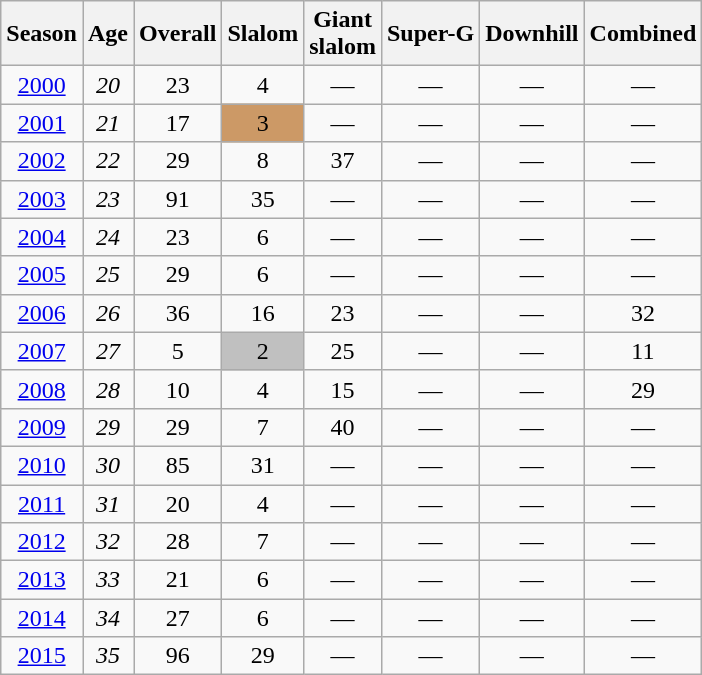<table class=wikitable style="text-align:center">
<tr>
<th>Season</th>
<th>Age</th>
<th>Overall</th>
<th>Slalom</th>
<th>Giant<br>slalom</th>
<th>Super-G</th>
<th>Downhill</th>
<th>Combined</th>
</tr>
<tr>
<td><a href='#'>2000</a></td>
<td><em>20</em></td>
<td>23</td>
<td>4</td>
<td>—</td>
<td>—</td>
<td>—</td>
<td>—</td>
</tr>
<tr>
<td><a href='#'>2001</a></td>
<td><em>21</em></td>
<td>17</td>
<td bgcolor="CC9966">3</td>
<td>—</td>
<td>—</td>
<td>—</td>
<td>—</td>
</tr>
<tr>
<td><a href='#'>2002</a></td>
<td><em>22</em></td>
<td>29</td>
<td>8</td>
<td>37</td>
<td>—</td>
<td>—</td>
<td>—</td>
</tr>
<tr>
<td><a href='#'>2003</a></td>
<td><em>23</em></td>
<td>91</td>
<td>35</td>
<td>—</td>
<td>—</td>
<td>—</td>
<td>—</td>
</tr>
<tr>
<td><a href='#'>2004</a></td>
<td><em>24</em></td>
<td>23</td>
<td>6</td>
<td>—</td>
<td>—</td>
<td>—</td>
<td>—</td>
</tr>
<tr>
<td><a href='#'>2005</a></td>
<td><em>25</em></td>
<td>29</td>
<td>6</td>
<td>—</td>
<td>—</td>
<td>—</td>
<td>—</td>
</tr>
<tr>
<td><a href='#'>2006</a></td>
<td><em>26</em></td>
<td>36</td>
<td>16</td>
<td>23</td>
<td>—</td>
<td>—</td>
<td>32</td>
</tr>
<tr>
<td><a href='#'>2007</a></td>
<td><em>27</em></td>
<td>5</td>
<td bgcolor="silver">2</td>
<td>25</td>
<td>—</td>
<td>—</td>
<td>11</td>
</tr>
<tr>
<td><a href='#'>2008</a></td>
<td><em>28</em></td>
<td>10</td>
<td>4</td>
<td>15</td>
<td>—</td>
<td>—</td>
<td>29</td>
</tr>
<tr>
<td><a href='#'>2009</a></td>
<td><em>29</em></td>
<td>29</td>
<td>7</td>
<td>40</td>
<td>—</td>
<td>—</td>
<td>—</td>
</tr>
<tr>
<td><a href='#'>2010</a></td>
<td><em>30</em></td>
<td>85</td>
<td>31</td>
<td>—</td>
<td>—</td>
<td>—</td>
<td>—</td>
</tr>
<tr>
<td><a href='#'>2011</a></td>
<td><em>31</em></td>
<td>20</td>
<td>4</td>
<td>—</td>
<td>—</td>
<td>—</td>
<td>—</td>
</tr>
<tr>
<td><a href='#'>2012</a></td>
<td><em>32</em></td>
<td>28</td>
<td>7</td>
<td>—</td>
<td>—</td>
<td>—</td>
<td>—</td>
</tr>
<tr>
<td><a href='#'>2013</a></td>
<td><em>33</em></td>
<td>21</td>
<td>6</td>
<td>—</td>
<td>—</td>
<td>—</td>
<td>—</td>
</tr>
<tr>
<td><a href='#'>2014</a></td>
<td><em>34</em></td>
<td>27</td>
<td>6</td>
<td>—</td>
<td>—</td>
<td>—</td>
<td>—</td>
</tr>
<tr>
<td><a href='#'>2015</a></td>
<td><em>35</em></td>
<td>96</td>
<td>29</td>
<td>—</td>
<td>—</td>
<td>—</td>
<td>—</td>
</tr>
</table>
